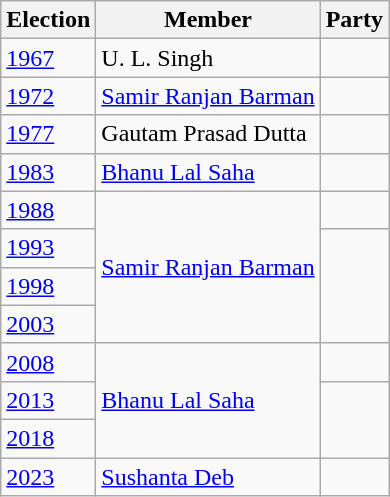<table class="wikitable sortable">
<tr>
<th>Election</th>
<th>Member</th>
<th colspan=2>Party</th>
</tr>
<tr>
<td><a href='#'>1967</a></td>
<td>U. L. Singh</td>
<td></td>
</tr>
<tr>
<td><a href='#'>1972</a></td>
<td><a href='#'>Samir Ranjan Barman</a></td>
</tr>
<tr>
<td><a href='#'>1977</a></td>
<td>Gautam Prasad Dutta</td>
<td></td>
</tr>
<tr>
<td><a href='#'>1983</a></td>
<td><a href='#'>Bhanu Lal Saha</a></td>
</tr>
<tr>
<td><a href='#'>1988</a></td>
<td rowspan=4><a href='#'>Samir Ranjan Barman</a></td>
<td></td>
</tr>
<tr>
<td><a href='#'>1993</a></td>
</tr>
<tr>
<td><a href='#'>1998</a></td>
</tr>
<tr>
<td><a href='#'>2003</a></td>
</tr>
<tr>
<td><a href='#'>2008</a></td>
<td rowspan=3><a href='#'>Bhanu Lal Saha</a></td>
<td></td>
</tr>
<tr>
<td><a href='#'>2013</a></td>
</tr>
<tr>
<td><a href='#'>2018</a></td>
</tr>
<tr>
<td><a href='#'>2023</a></td>
<td><a href='#'>Sushanta Deb</a></td>
<td></td>
</tr>
</table>
